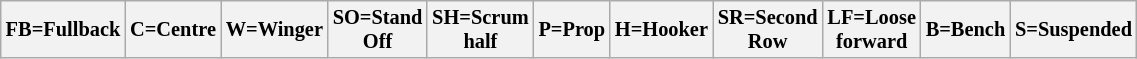<table class="wikitable"  style="font-size:85%; width:60%;">
<tr>
<th>FB=Fullback</th>
<th>C=Centre</th>
<th>W=Winger</th>
<th>SO=Stand Off</th>
<th>SH=Scrum half</th>
<th>P=Prop</th>
<th>H=Hooker</th>
<th>SR=Second Row</th>
<th>LF=Loose forward</th>
<th>B=Bench</th>
<th>S=Suspended</th>
</tr>
</table>
